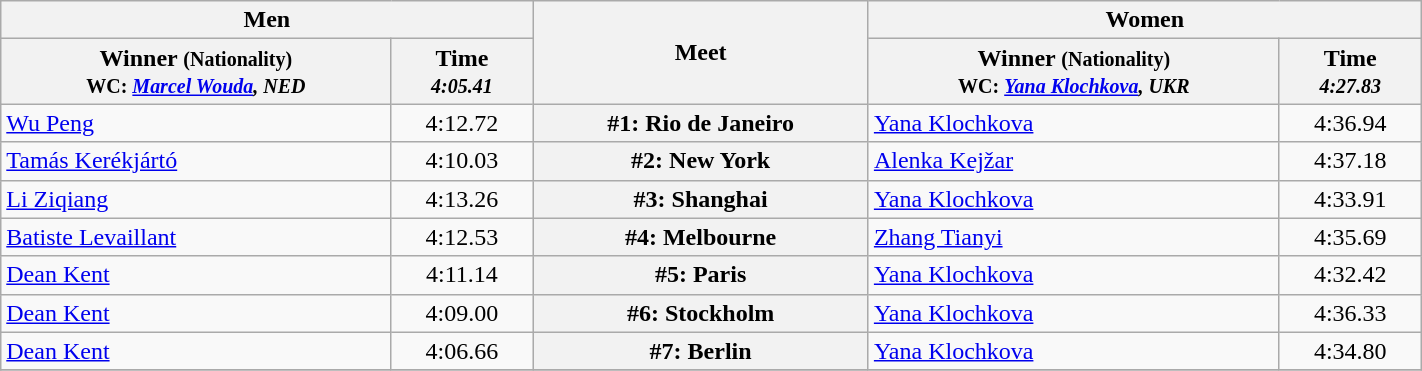<table class=wikitable width="75%">
<tr>
<th colspan="2">Men</th>
<th rowspan="2">Meet</th>
<th colspan="2">Women</th>
</tr>
<tr>
<th>Winner <small>(Nationality) <br> WC: <em><a href='#'>Marcel Wouda</a>, NED</em></small></th>
<th>Time <small><br> <em>4:05.41</em> </small></th>
<th>Winner <small>(Nationality) <br> WC: <em><a href='#'>Yana Klochkova</a>, UKR</em> </small></th>
<th>Time <small><br> <em>4:27.83</em> </small></th>
</tr>
<tr>
<td> <a href='#'>Wu Peng</a></td>
<td align=center>4:12.72</td>
<th>#1: Rio de Janeiro</th>
<td> <a href='#'>Yana Klochkova</a></td>
<td align=center>4:36.94</td>
</tr>
<tr>
<td> <a href='#'>Tamás Kerékjártó</a></td>
<td align=center>4:10.03</td>
<th>#2: New York</th>
<td> <a href='#'>Alenka Kejžar</a></td>
<td align=center>4:37.18</td>
</tr>
<tr>
<td> <a href='#'>Li Ziqiang</a></td>
<td align=center>4:13.26</td>
<th>#3: Shanghai</th>
<td> <a href='#'>Yana Klochkova</a></td>
<td align=center>4:33.91</td>
</tr>
<tr>
<td> <a href='#'>Batiste Levaillant</a></td>
<td align=center>4:12.53</td>
<th>#4: Melbourne</th>
<td> <a href='#'>Zhang Tianyi</a></td>
<td align=center>4:35.69</td>
</tr>
<tr>
<td> <a href='#'>Dean Kent</a></td>
<td align=center>4:11.14</td>
<th>#5: Paris</th>
<td> <a href='#'>Yana Klochkova</a></td>
<td align=center>4:32.42</td>
</tr>
<tr>
<td> <a href='#'>Dean Kent</a></td>
<td align=center>4:09.00</td>
<th>#6: Stockholm</th>
<td> <a href='#'>Yana Klochkova</a></td>
<td align=center>4:36.33</td>
</tr>
<tr>
<td> <a href='#'>Dean Kent</a></td>
<td align=center>4:06.66</td>
<th>#7: Berlin</th>
<td> <a href='#'>Yana Klochkova</a></td>
<td align=center>4:34.80</td>
</tr>
<tr>
</tr>
</table>
